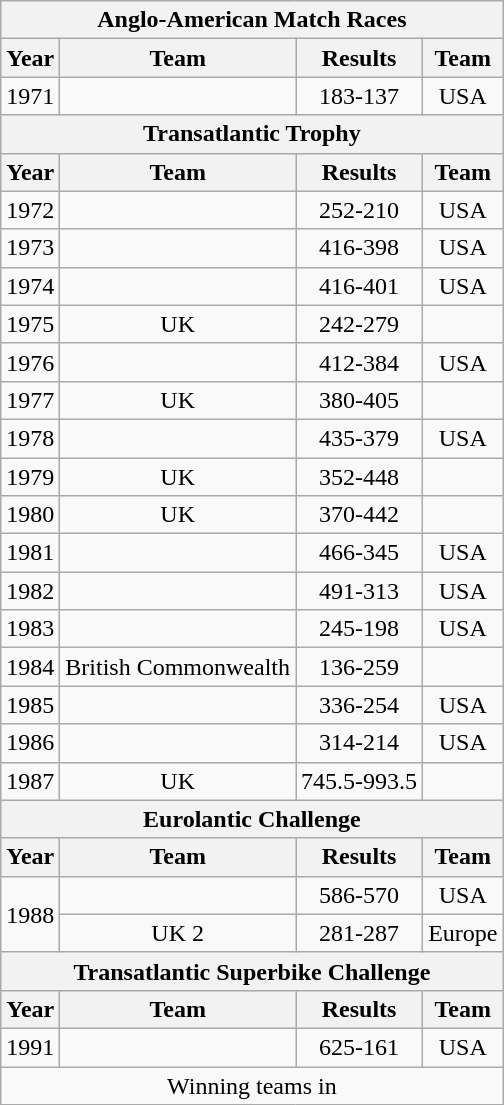<table class="wikitable floatright" style="text-align: center;">
<tr>
<th colspan=4 align="center">Anglo-American Match Races</th>
</tr>
<tr>
<th>Year</th>
<th>Team</th>
<th>Results</th>
<th>Team</th>
</tr>
<tr>
<td>1971</td>
<td></td>
<td>183-137</td>
<td>USA</td>
</tr>
<tr>
<th colspan=4 align="center">Transatlantic Trophy</th>
</tr>
<tr>
<th>Year</th>
<th>Team</th>
<th>Results</th>
<th>Team</th>
</tr>
<tr>
<td>1972</td>
<td></td>
<td>252-210</td>
<td>USA</td>
</tr>
<tr>
<td>1973</td>
<td></td>
<td>416-398</td>
<td>USA</td>
</tr>
<tr>
<td>1974</td>
<td></td>
<td>416-401</td>
<td>USA</td>
</tr>
<tr>
<td>1975</td>
<td>UK</td>
<td>242-279</td>
<td></td>
</tr>
<tr>
<td>1976</td>
<td></td>
<td>412-384</td>
<td>USA</td>
</tr>
<tr>
<td>1977</td>
<td>UK</td>
<td>380-405</td>
<td></td>
</tr>
<tr>
<td>1978</td>
<td></td>
<td>435-379</td>
<td>USA</td>
</tr>
<tr>
<td>1979</td>
<td>UK</td>
<td>352-448</td>
<td></td>
</tr>
<tr>
<td>1980</td>
<td>UK</td>
<td>370-442</td>
<td></td>
</tr>
<tr>
<td>1981</td>
<td></td>
<td>466-345</td>
<td>USA</td>
</tr>
<tr>
<td>1982</td>
<td></td>
<td>491-313</td>
<td>USA</td>
</tr>
<tr>
<td>1983</td>
<td></td>
<td>245-198</td>
<td>USA</td>
</tr>
<tr>
<td>1984</td>
<td>British Commonwealth</td>
<td>136-259</td>
<td></td>
</tr>
<tr>
<td>1985</td>
<td></td>
<td>336-254</td>
<td>USA</td>
</tr>
<tr>
<td>1986</td>
<td></td>
<td>314-214</td>
<td>USA</td>
</tr>
<tr>
<td>1987</td>
<td>UK</td>
<td>745.5-993.5</td>
<td></td>
</tr>
<tr>
<th colspan=4 align="center">Eurolantic Challenge</th>
</tr>
<tr>
<th>Year</th>
<th>Team</th>
<th>Results</th>
<th>Team</th>
</tr>
<tr>
<td rowspan=2>1988</td>
<td></td>
<td>586-570</td>
<td>USA</td>
</tr>
<tr>
<td>UK 2</td>
<td>281-287</td>
<td>Europe</td>
</tr>
<tr>
<th colspan=4 align="center">Transatlantic Superbike Challenge</th>
</tr>
<tr>
<th>Year</th>
<th>Team</th>
<th>Results</th>
<th>Team</th>
</tr>
<tr>
<td>1991</td>
<td></td>
<td>625-161</td>
<td>USA</td>
</tr>
<tr>
<td colspan=4 align="center">Winning teams in </td>
</tr>
</table>
